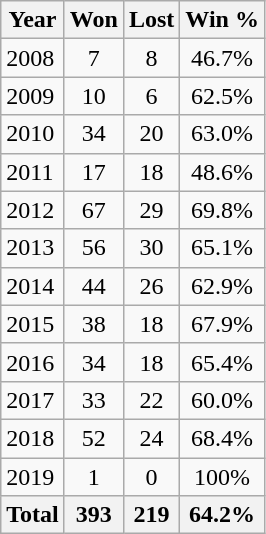<table class="wikitable sortable">
<tr>
<th>Year</th>
<th>Won</th>
<th>Lost</th>
<th>Win %</th>
</tr>
<tr>
<td>2008</td>
<td style="text-align:center;">7</td>
<td style="text-align:center;">8</td>
<td style="text-align:center;">46.7%</td>
</tr>
<tr>
<td>2009</td>
<td style="text-align:center;">10</td>
<td style="text-align:center;">6</td>
<td style="text-align:center;">62.5%</td>
</tr>
<tr>
<td>2010</td>
<td style="text-align:center;">34</td>
<td style="text-align:center;">20</td>
<td style="text-align:center;">63.0%</td>
</tr>
<tr>
<td>2011</td>
<td style="text-align:center;">17</td>
<td style="text-align:center;">18</td>
<td style="text-align:center;">48.6%</td>
</tr>
<tr>
<td>2012</td>
<td style="text-align:center;">67</td>
<td style="text-align:center;">29</td>
<td style="text-align:center;">69.8%</td>
</tr>
<tr>
<td>2013</td>
<td style="text-align:center;">56</td>
<td style="text-align:center;">30</td>
<td style="text-align:center;">65.1%</td>
</tr>
<tr>
<td>2014</td>
<td style="text-align:center;">44</td>
<td style="text-align:center;">26</td>
<td style="text-align:center;">62.9%</td>
</tr>
<tr>
<td>2015</td>
<td style="text-align:center;">38</td>
<td style="text-align:center;">18</td>
<td style="text-align:center;">67.9%</td>
</tr>
<tr>
<td>2016</td>
<td style="text-align:center;">34</td>
<td style="text-align:center;">18</td>
<td style="text-align:center;">65.4%</td>
</tr>
<tr>
<td>2017</td>
<td style="text-align:center;">33</td>
<td style="text-align:center;">22</td>
<td style="text-align:center;">60.0%</td>
</tr>
<tr>
<td>2018</td>
<td style="text-align:center;">52</td>
<td style="text-align:center;">24</td>
<td style="text-align:center;">68.4%</td>
</tr>
<tr>
<td>2019</td>
<td style="text-align:center;">1</td>
<td style="text-align:center;">0</td>
<td style="text-align:center;">100%</td>
</tr>
<tr>
<th>Total</th>
<th>393</th>
<th>219</th>
<th>64.2%</th>
</tr>
</table>
